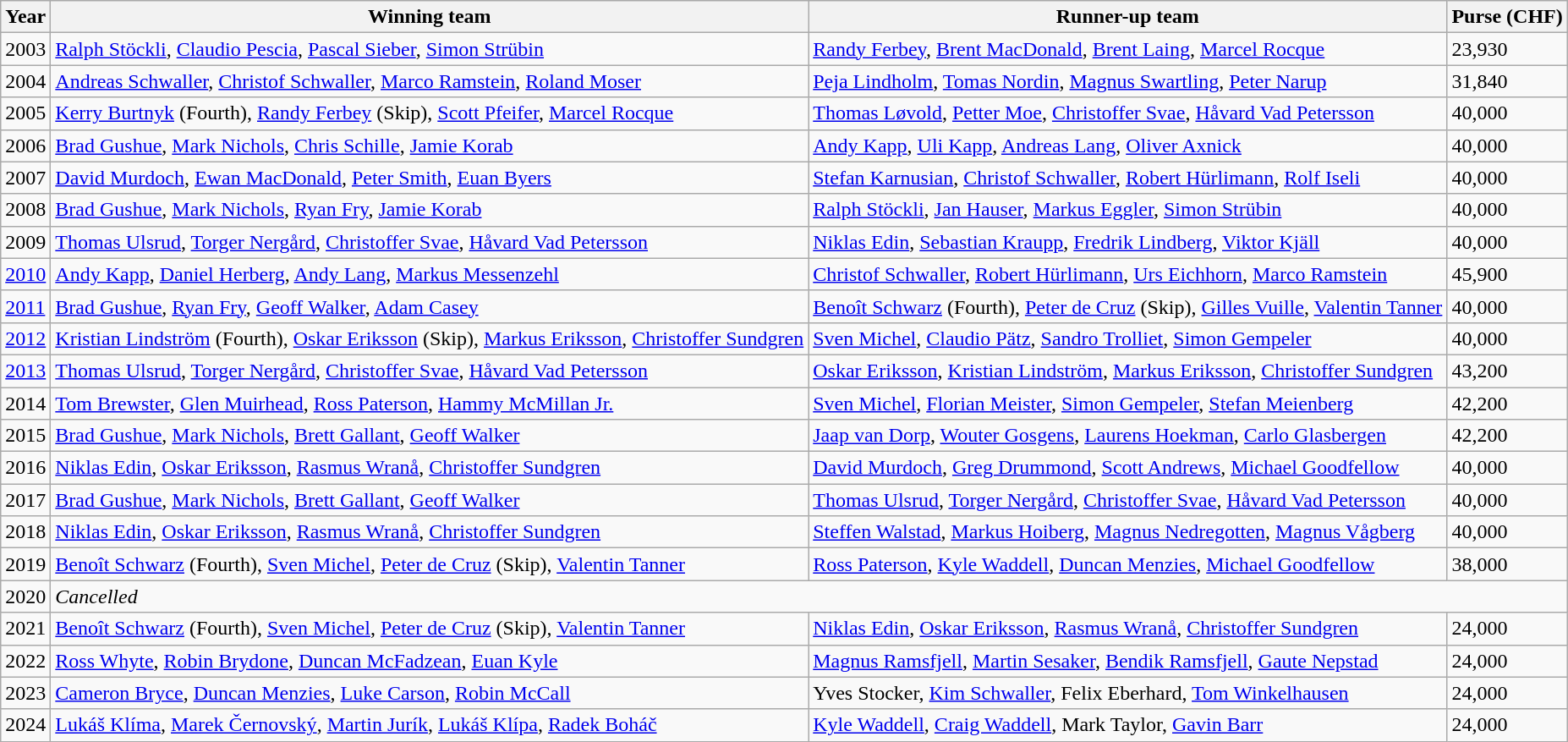<table class="wikitable">
<tr>
<th scope="col">Year</th>
<th scope="col">Winning team</th>
<th scope="col">Runner-up team</th>
<th scope="col">Purse (CHF)</th>
</tr>
<tr>
<td>2003</td>
<td> <a href='#'>Ralph Stöckli</a>, <a href='#'>Claudio Pescia</a>, <a href='#'>Pascal Sieber</a>, <a href='#'>Simon Strübin</a></td>
<td> <a href='#'>Randy Ferbey</a>, <a href='#'>Brent MacDonald</a>, <a href='#'>Brent Laing</a>, <a href='#'>Marcel Rocque</a></td>
<td>23,930</td>
</tr>
<tr>
<td>2004</td>
<td> <a href='#'>Andreas Schwaller</a>, <a href='#'>Christof Schwaller</a>, <a href='#'>Marco Ramstein</a>, <a href='#'>Roland Moser</a></td>
<td> <a href='#'>Peja Lindholm</a>, <a href='#'>Tomas Nordin</a>, <a href='#'>Magnus Swartling</a>, <a href='#'>Peter Narup</a></td>
<td>31,840</td>
</tr>
<tr>
<td>2005</td>
<td> <a href='#'>Kerry Burtnyk</a> (Fourth), <a href='#'>Randy Ferbey</a> (Skip), <a href='#'>Scott Pfeifer</a>, <a href='#'>Marcel Rocque</a></td>
<td> <a href='#'>Thomas Løvold</a>, <a href='#'>Petter Moe</a>, <a href='#'>Christoffer Svae</a>, <a href='#'>Håvard Vad Petersson</a></td>
<td>40,000</td>
</tr>
<tr>
<td>2006</td>
<td> <a href='#'>Brad Gushue</a>, <a href='#'>Mark Nichols</a>, <a href='#'>Chris Schille</a>, <a href='#'>Jamie Korab</a></td>
<td> <a href='#'>Andy Kapp</a>, <a href='#'>Uli Kapp</a>, <a href='#'>Andreas Lang</a>, <a href='#'>Oliver Axnick</a></td>
<td>40,000</td>
</tr>
<tr>
<td>2007</td>
<td> <a href='#'>David Murdoch</a>, <a href='#'>Ewan MacDonald</a>, <a href='#'>Peter Smith</a>, <a href='#'>Euan Byers</a></td>
<td> <a href='#'>Stefan Karnusian</a>, <a href='#'>Christof Schwaller</a>, <a href='#'>Robert Hürlimann</a>, <a href='#'>Rolf Iseli</a></td>
<td>40,000</td>
</tr>
<tr>
<td>2008</td>
<td> <a href='#'>Brad Gushue</a>, <a href='#'>Mark Nichols</a>, <a href='#'>Ryan Fry</a>, <a href='#'>Jamie Korab</a></td>
<td> <a href='#'>Ralph Stöckli</a>, <a href='#'>Jan Hauser</a>, <a href='#'>Markus Eggler</a>, <a href='#'>Simon Strübin</a></td>
<td>40,000</td>
</tr>
<tr>
<td>2009</td>
<td> <a href='#'>Thomas Ulsrud</a>, <a href='#'>Torger Nergård</a>, <a href='#'>Christoffer Svae</a>, <a href='#'>Håvard Vad Petersson</a></td>
<td> <a href='#'>Niklas Edin</a>, <a href='#'>Sebastian Kraupp</a>, <a href='#'>Fredrik Lindberg</a>, <a href='#'>Viktor Kjäll</a></td>
<td>40,000</td>
</tr>
<tr>
<td><a href='#'>2010</a></td>
<td> <a href='#'>Andy Kapp</a>, <a href='#'>Daniel Herberg</a>, <a href='#'>Andy Lang</a>, <a href='#'>Markus Messenzehl</a></td>
<td> <a href='#'>Christof Schwaller</a>, <a href='#'>Robert Hürlimann</a>, <a href='#'>Urs Eichhorn</a>, <a href='#'>Marco Ramstein</a></td>
<td>45,900</td>
</tr>
<tr>
<td><a href='#'>2011</a></td>
<td> <a href='#'>Brad Gushue</a>, <a href='#'>Ryan Fry</a>, <a href='#'>Geoff Walker</a>, <a href='#'>Adam Casey</a></td>
<td> <a href='#'>Benoît Schwarz</a> (Fourth), <a href='#'>Peter de Cruz</a> (Skip), <a href='#'>Gilles Vuille</a>, <a href='#'>Valentin Tanner</a></td>
<td>40,000</td>
</tr>
<tr>
<td><a href='#'>2012</a></td>
<td> <a href='#'>Kristian Lindström</a> (Fourth), <a href='#'>Oskar Eriksson</a> (Skip), <a href='#'>Markus Eriksson</a>, <a href='#'>Christoffer Sundgren</a></td>
<td> <a href='#'>Sven Michel</a>, <a href='#'>Claudio Pätz</a>, <a href='#'>Sandro Trolliet</a>, <a href='#'>Simon Gempeler</a></td>
<td>40,000</td>
</tr>
<tr>
<td><a href='#'>2013</a></td>
<td> <a href='#'>Thomas Ulsrud</a>, <a href='#'>Torger Nergård</a>, <a href='#'>Christoffer Svae</a>, <a href='#'>Håvard Vad Petersson</a></td>
<td> <a href='#'>Oskar Eriksson</a>, <a href='#'>Kristian Lindström</a>, <a href='#'>Markus Eriksson</a>, <a href='#'>Christoffer Sundgren</a></td>
<td>43,200</td>
</tr>
<tr>
<td>2014</td>
<td> <a href='#'>Tom Brewster</a>, <a href='#'>Glen Muirhead</a>, <a href='#'>Ross Paterson</a>, <a href='#'>Hammy McMillan Jr.</a></td>
<td> <a href='#'>Sven Michel</a>, <a href='#'>Florian Meister</a>, <a href='#'>Simon Gempeler</a>, <a href='#'>Stefan Meienberg</a></td>
<td>42,200</td>
</tr>
<tr>
<td>2015</td>
<td> <a href='#'>Brad Gushue</a>, <a href='#'>Mark Nichols</a>, <a href='#'>Brett Gallant</a>, <a href='#'>Geoff Walker</a></td>
<td> <a href='#'>Jaap van Dorp</a>, <a href='#'>Wouter Gosgens</a>, <a href='#'>Laurens Hoekman</a>, <a href='#'>Carlo Glasbergen</a></td>
<td>42,200</td>
</tr>
<tr>
<td>2016</td>
<td> <a href='#'>Niklas Edin</a>, <a href='#'>Oskar Eriksson</a>, <a href='#'>Rasmus Wranå</a>, <a href='#'>Christoffer Sundgren</a></td>
<td> <a href='#'>David Murdoch</a>, <a href='#'>Greg Drummond</a>, <a href='#'>Scott Andrews</a>, <a href='#'>Michael Goodfellow</a></td>
<td>40,000</td>
</tr>
<tr>
<td>2017</td>
<td> <a href='#'>Brad Gushue</a>, <a href='#'>Mark Nichols</a>, <a href='#'>Brett Gallant</a>, <a href='#'>Geoff Walker</a></td>
<td> <a href='#'>Thomas Ulsrud</a>, <a href='#'>Torger Nergård</a>, <a href='#'>Christoffer Svae</a>, <a href='#'>Håvard Vad Petersson</a></td>
<td>40,000</td>
</tr>
<tr>
<td>2018</td>
<td> <a href='#'>Niklas Edin</a>, <a href='#'>Oskar Eriksson</a>, <a href='#'>Rasmus Wranå</a>, <a href='#'>Christoffer Sundgren</a></td>
<td> <a href='#'>Steffen Walstad</a>, <a href='#'>Markus Hoiberg</a>, <a href='#'>Magnus Nedregotten</a>, <a href='#'>Magnus Vågberg</a></td>
<td>40,000</td>
</tr>
<tr>
<td>2019</td>
<td> <a href='#'>Benoît Schwarz</a> (Fourth), <a href='#'>Sven Michel</a>, <a href='#'>Peter de Cruz</a> (Skip), <a href='#'>Valentin Tanner</a></td>
<td> <a href='#'>Ross Paterson</a>, <a href='#'>Kyle Waddell</a>, <a href='#'>Duncan Menzies</a>, <a href='#'>Michael Goodfellow</a></td>
<td>38,000</td>
</tr>
<tr>
<td>2020</td>
<td colspan="3"><em>Cancelled</em></td>
</tr>
<tr>
<td>2021</td>
<td> <a href='#'>Benoît Schwarz</a> (Fourth), <a href='#'>Sven Michel</a>, <a href='#'>Peter de Cruz</a> (Skip), <a href='#'>Valentin Tanner</a></td>
<td> <a href='#'>Niklas Edin</a>, <a href='#'>Oskar Eriksson</a>, <a href='#'>Rasmus Wranå</a>, <a href='#'>Christoffer Sundgren</a></td>
<td>24,000</td>
</tr>
<tr>
<td>2022</td>
<td> <a href='#'>Ross Whyte</a>, <a href='#'>Robin Brydone</a>, <a href='#'>Duncan McFadzean</a>, <a href='#'>Euan Kyle</a></td>
<td> <a href='#'>Magnus Ramsfjell</a>, <a href='#'>Martin Sesaker</a>, <a href='#'>Bendik Ramsfjell</a>, <a href='#'>Gaute Nepstad</a></td>
<td>24,000</td>
</tr>
<tr>
<td>2023</td>
<td> <a href='#'>Cameron Bryce</a>, <a href='#'>Duncan Menzies</a>, <a href='#'>Luke Carson</a>, <a href='#'>Robin McCall</a></td>
<td> Yves Stocker, <a href='#'>Kim Schwaller</a>, Felix Eberhard, <a href='#'>Tom Winkelhausen</a></td>
<td>24,000</td>
</tr>
<tr>
<td>2024</td>
<td> <a href='#'>Lukáš Klíma</a>, <a href='#'>Marek Černovský</a>, <a href='#'>Martin Jurík</a>, <a href='#'>Lukáš Klípa</a>, <a href='#'>Radek Boháč</a></td>
<td> <a href='#'>Kyle Waddell</a>, <a href='#'>Craig Waddell</a>, Mark Taylor, <a href='#'>Gavin Barr</a></td>
<td>24,000</td>
</tr>
</table>
